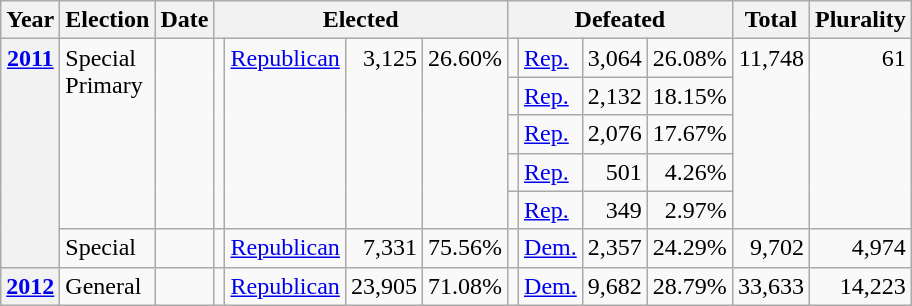<table class=wikitable>
<tr>
<th>Year</th>
<th>Election</th>
<th>Date</th>
<th ! colspan="4">Elected</th>
<th ! colspan="4">Defeated</th>
<th>Total</th>
<th>Plurality</th>
</tr>
<tr>
<th rowspan="6" valign="top"><a href='#'>2011<br></a></th>
<td rowspan="5" valign="top">Special<br>Primary</td>
<td rowspan="5" valign="top"></td>
<td rowspan="5" valign="top"></td>
<td rowspan="5" valign="top" ><a href='#'>Republican</a></td>
<td rowspan="5" valign="top" align="right">3,125</td>
<td rowspan="5" valign="top" align="right">26.60%</td>
<td valign="top"></td>
<td valign="top" ><a href='#'>Rep.</a></td>
<td valign="top" align="right">3,064</td>
<td valign="top" align="right">26.08%</td>
<td rowspan="5" valign="top" align="right">11,748</td>
<td rowspan="5" valign="top" align="right">61</td>
</tr>
<tr>
<td valign="top"></td>
<td valign="top" ><a href='#'>Rep.</a></td>
<td valign="top" align="right">2,132</td>
<td valign="top" align="right">18.15%</td>
</tr>
<tr>
<td valign="top"></td>
<td valign="top" ><a href='#'>Rep.</a></td>
<td valign="top" align="right">2,076</td>
<td valign="top" align="right">17.67%</td>
</tr>
<tr>
<td valign="top"></td>
<td valign="top" ><a href='#'>Rep.</a></td>
<td valign="top" align="right">501</td>
<td valign="top" align="right">4.26%</td>
</tr>
<tr>
<td valign="top"></td>
<td valign="top" ><a href='#'>Rep.</a></td>
<td valign="top" align="right">349</td>
<td valign="top" align="right">2.97%</td>
</tr>
<tr>
<td valign="top">Special</td>
<td valign="top"></td>
<td valign="top"></td>
<td valign="top" ><a href='#'>Republican</a></td>
<td valign="top" align="right">7,331</td>
<td valign="top" align="right">75.56%</td>
<td valign="top"></td>
<td valign="top" ><a href='#'>Dem.</a></td>
<td valign="top" align="right">2,357</td>
<td valign="top" align="right">24.29%</td>
<td valign="top" align="right">9,702</td>
<td valign="top" align="right">4,974</td>
</tr>
<tr>
<th valign="top"><a href='#'>2012</a></th>
<td valign="top">General</td>
<td valign="top"></td>
<td valign="top"></td>
<td valign="top" ><a href='#'>Republican</a></td>
<td valign="top" align="right">23,905</td>
<td valign="top" align="right">71.08%</td>
<td valign="top"></td>
<td valign="top" ><a href='#'>Dem.</a></td>
<td valign="top" align="right">9,682</td>
<td valign="top" align="right">28.79%</td>
<td valign="top" align="right">33,633</td>
<td valign="top" align="right">14,223</td>
</tr>
</table>
